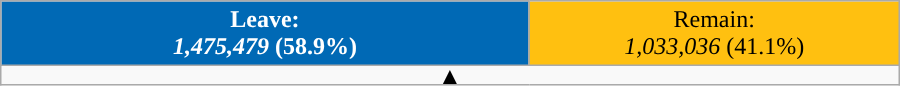<table class="wikitable sortable" style="width:600px; text-align:center;">
<tr>
<td style="width:58.8%; background:#0069b5; color:white;"><strong>Leave:</strong><br><strong><em>1,475,479</em></strong> <strong>(58.9%)</strong></td>
<td style="width:41.2%; background:#ffc010">Remain: <br> <em>1,033,036</em> (41.1%)</td>
</tr>
<tr>
<td colspan=4 style="text-align: center; line-height: 32.1%;"><strong>▲</strong></td>
</tr>
</table>
